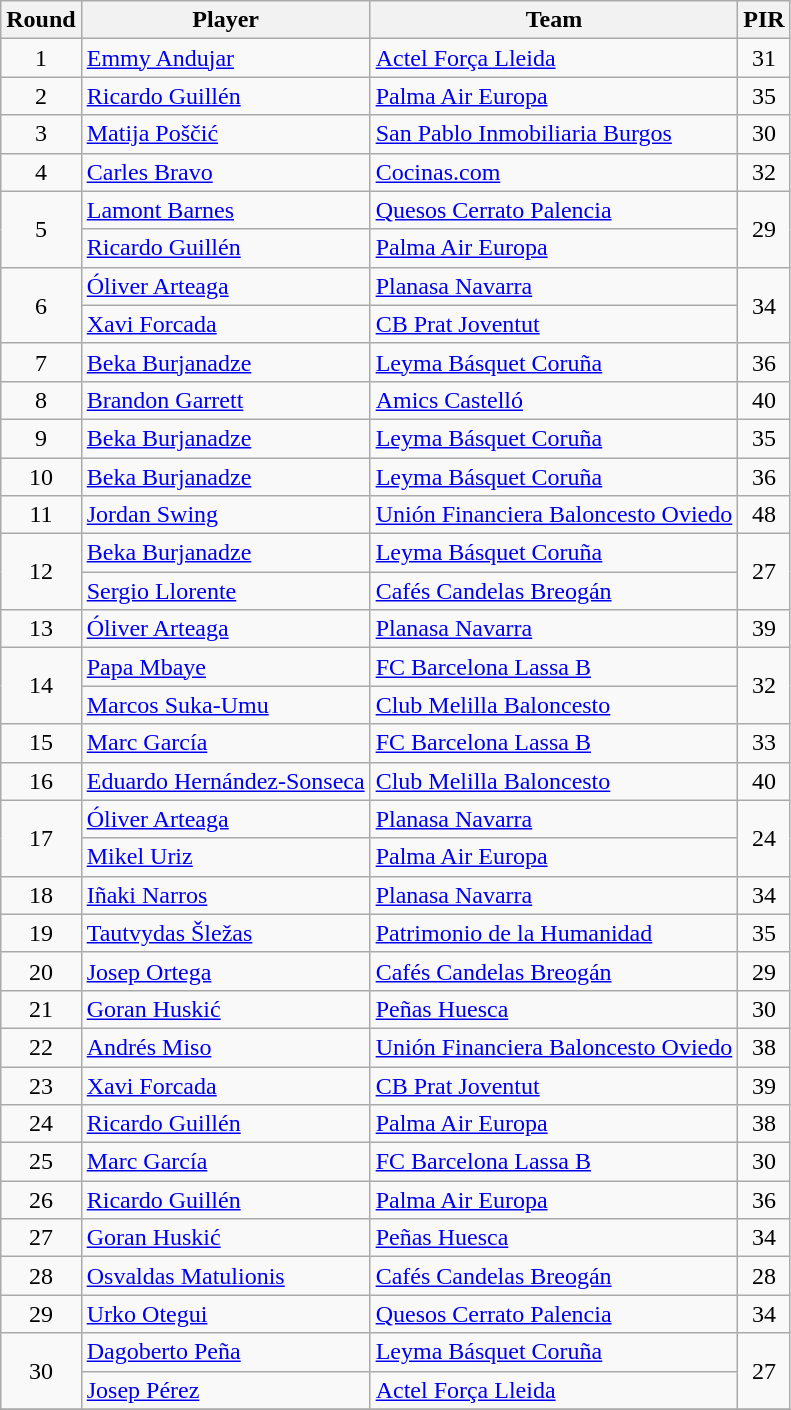<table class="wikitable">
<tr>
<th>Round</th>
<th>Player</th>
<th>Team</th>
<th>PIR</th>
</tr>
<tr>
<td align=center>1</td>
<td> <a href='#'>Emmy Andujar</a></td>
<td><a href='#'>Actel Força Lleida</a></td>
<td align=center>31</td>
</tr>
<tr>
<td align=center>2</td>
<td> <a href='#'>Ricardo Guillén</a></td>
<td><a href='#'>Palma Air Europa</a></td>
<td align=center>35</td>
</tr>
<tr>
<td align=center>3</td>
<td> <a href='#'>Matija Poščić</a></td>
<td><a href='#'>San Pablo Inmobiliaria Burgos</a></td>
<td align=center>30</td>
</tr>
<tr>
<td align=center>4</td>
<td> <a href='#'>Carles Bravo</a></td>
<td><a href='#'>Cocinas.com</a></td>
<td align=center>32</td>
</tr>
<tr>
<td align=center rowspan=2>5</td>
<td> <a href='#'>Lamont Barnes</a></td>
<td><a href='#'>Quesos Cerrato Palencia</a></td>
<td align=center rowspan=2>29</td>
</tr>
<tr>
<td> <a href='#'>Ricardo Guillén</a></td>
<td><a href='#'>Palma Air Europa</a></td>
</tr>
<tr>
<td align=center rowspan=2>6</td>
<td> <a href='#'>Óliver Arteaga</a></td>
<td><a href='#'>Planasa Navarra</a></td>
<td align=center rowspan=2>34</td>
</tr>
<tr>
<td> <a href='#'>Xavi Forcada</a></td>
<td><a href='#'>CB Prat Joventut</a></td>
</tr>
<tr>
<td align=center>7</td>
<td> <a href='#'>Beka Burjanadze</a></td>
<td><a href='#'>Leyma Básquet Coruña</a></td>
<td align=center>36</td>
</tr>
<tr>
<td align=center>8</td>
<td> <a href='#'>Brandon Garrett</a></td>
<td><a href='#'>Amics Castelló</a></td>
<td align=center>40</td>
</tr>
<tr>
<td align=center>9</td>
<td> <a href='#'>Beka Burjanadze</a></td>
<td><a href='#'>Leyma Básquet Coruña</a></td>
<td align=center>35</td>
</tr>
<tr>
<td align=center>10</td>
<td> <a href='#'>Beka Burjanadze</a></td>
<td><a href='#'>Leyma Básquet Coruña</a></td>
<td align=center>36</td>
</tr>
<tr>
<td align=center>11</td>
<td> <a href='#'>Jordan Swing</a></td>
<td><a href='#'>Unión Financiera Baloncesto Oviedo</a></td>
<td align=center>48</td>
</tr>
<tr>
<td align=center rowspan=2>12</td>
<td> <a href='#'>Beka Burjanadze</a></td>
<td><a href='#'>Leyma Básquet Coruña</a></td>
<td rowspan=2 align=center>27</td>
</tr>
<tr>
<td> <a href='#'>Sergio Llorente</a></td>
<td><a href='#'>Cafés Candelas Breogán</a></td>
</tr>
<tr>
<td align=center>13</td>
<td> <a href='#'>Óliver Arteaga</a></td>
<td><a href='#'>Planasa Navarra</a></td>
<td align=center>39</td>
</tr>
<tr>
<td align=center rowspan=2>14</td>
<td> <a href='#'>Papa Mbaye</a></td>
<td><a href='#'>FC Barcelona Lassa B</a></td>
<td rowspan=2 align=center>32</td>
</tr>
<tr>
<td> <a href='#'>Marcos Suka-Umu</a></td>
<td><a href='#'>Club Melilla Baloncesto</a></td>
</tr>
<tr>
<td align=center>15</td>
<td> <a href='#'>Marc García</a></td>
<td><a href='#'>FC Barcelona Lassa B</a></td>
<td align=center>33</td>
</tr>
<tr>
<td align=center>16</td>
<td> <a href='#'>Eduardo Hernández-Sonseca</a></td>
<td><a href='#'>Club Melilla Baloncesto</a></td>
<td align=center>40</td>
</tr>
<tr>
<td align=center rowspan=2>17</td>
<td> <a href='#'>Óliver Arteaga</a></td>
<td><a href='#'>Planasa Navarra</a></td>
<td rowspan=2 align=center>24</td>
</tr>
<tr>
<td> <a href='#'>Mikel Uriz</a></td>
<td><a href='#'>Palma Air Europa</a></td>
</tr>
<tr>
<td align=center>18</td>
<td> <a href='#'>Iñaki Narros</a></td>
<td><a href='#'>Planasa Navarra</a></td>
<td align=center>34</td>
</tr>
<tr>
<td align=center>19</td>
<td> <a href='#'>Tautvydas Šležas</a></td>
<td><a href='#'>Patrimonio de la Humanidad</a></td>
<td align=center>35</td>
</tr>
<tr>
<td align=center>20</td>
<td> <a href='#'>Josep Ortega</a></td>
<td><a href='#'>Cafés Candelas Breogán</a></td>
<td align=center>29</td>
</tr>
<tr>
<td align=center>21</td>
<td> <a href='#'>Goran Huskić</a></td>
<td><a href='#'>Peñas Huesca</a></td>
<td align=center>30</td>
</tr>
<tr>
<td align=center>22</td>
<td> <a href='#'>Andrés Miso</a></td>
<td><a href='#'>Unión Financiera Baloncesto Oviedo</a></td>
<td align=center>38</td>
</tr>
<tr>
<td align=center>23</td>
<td> <a href='#'>Xavi Forcada</a></td>
<td><a href='#'>CB Prat Joventut</a></td>
<td align=center>39</td>
</tr>
<tr>
<td align=center>24</td>
<td> <a href='#'>Ricardo Guillén</a></td>
<td><a href='#'>Palma Air Europa</a></td>
<td align=center>38</td>
</tr>
<tr>
<td align=center>25</td>
<td> <a href='#'>Marc García</a></td>
<td><a href='#'>FC Barcelona Lassa B</a></td>
<td align=center>30</td>
</tr>
<tr>
<td align=center>26</td>
<td> <a href='#'>Ricardo Guillén</a></td>
<td><a href='#'>Palma Air Europa</a></td>
<td align=center>36</td>
</tr>
<tr>
<td align=center>27</td>
<td> <a href='#'>Goran Huskić</a></td>
<td><a href='#'>Peñas Huesca</a></td>
<td align=center>34</td>
</tr>
<tr>
<td align=center>28</td>
<td> <a href='#'>Osvaldas Matulionis</a></td>
<td><a href='#'>Cafés Candelas Breogán</a></td>
<td align=center>28</td>
</tr>
<tr>
<td align=center>29</td>
<td> <a href='#'>Urko Otegui</a></td>
<td><a href='#'>Quesos Cerrato Palencia</a></td>
<td align=center>34</td>
</tr>
<tr>
<td align=center rowspan=2>30</td>
<td> <a href='#'>Dagoberto Peña</a></td>
<td><a href='#'>Leyma Básquet Coruña</a></td>
<td rowspan=2 align=center>27</td>
</tr>
<tr>
<td> <a href='#'>Josep Pérez</a></td>
<td><a href='#'>Actel Força Lleida</a></td>
</tr>
<tr>
</tr>
</table>
